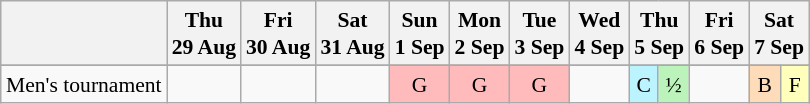<table class="wikitable" style="margin:0.5em auto; font-size:90%; line-height:1.25em;">
<tr align="center">
<th></th>
<th>Thu<br>29 Aug</th>
<th>Fri<br>30 Aug</th>
<th>Sat<br>31 Aug</th>
<th>Sun<br>1 Sep</th>
<th>Mon<br>2 Sep</th>
<th>Tue<br>3 Sep</th>
<th>Wed<br>4 Sep</th>
<th colspan=2>Thu<br>5 Sep</th>
<th>Fri<br>6 Sep</th>
<th colspan=2>Sat<br>7 Sep</th>
</tr>
<tr>
</tr>
<tr align="center">
<td align="left">Men's tournament</td>
<td></td>
<td></td>
<td></td>
<td bgcolor="#FFBBBB">G</td>
<td bgcolor="#FFBBBB">G</td>
<td bgcolor="#FFBBBB">G</td>
<td></td>
<td bgcolor="#BBF3FF">C</td>
<td bgcolor="#BBF3BB">½</td>
<td></td>
<td bgcolor="#FEDCBA">B</td>
<td bgcolor="#FFFFBB">F</td>
</tr>
</table>
